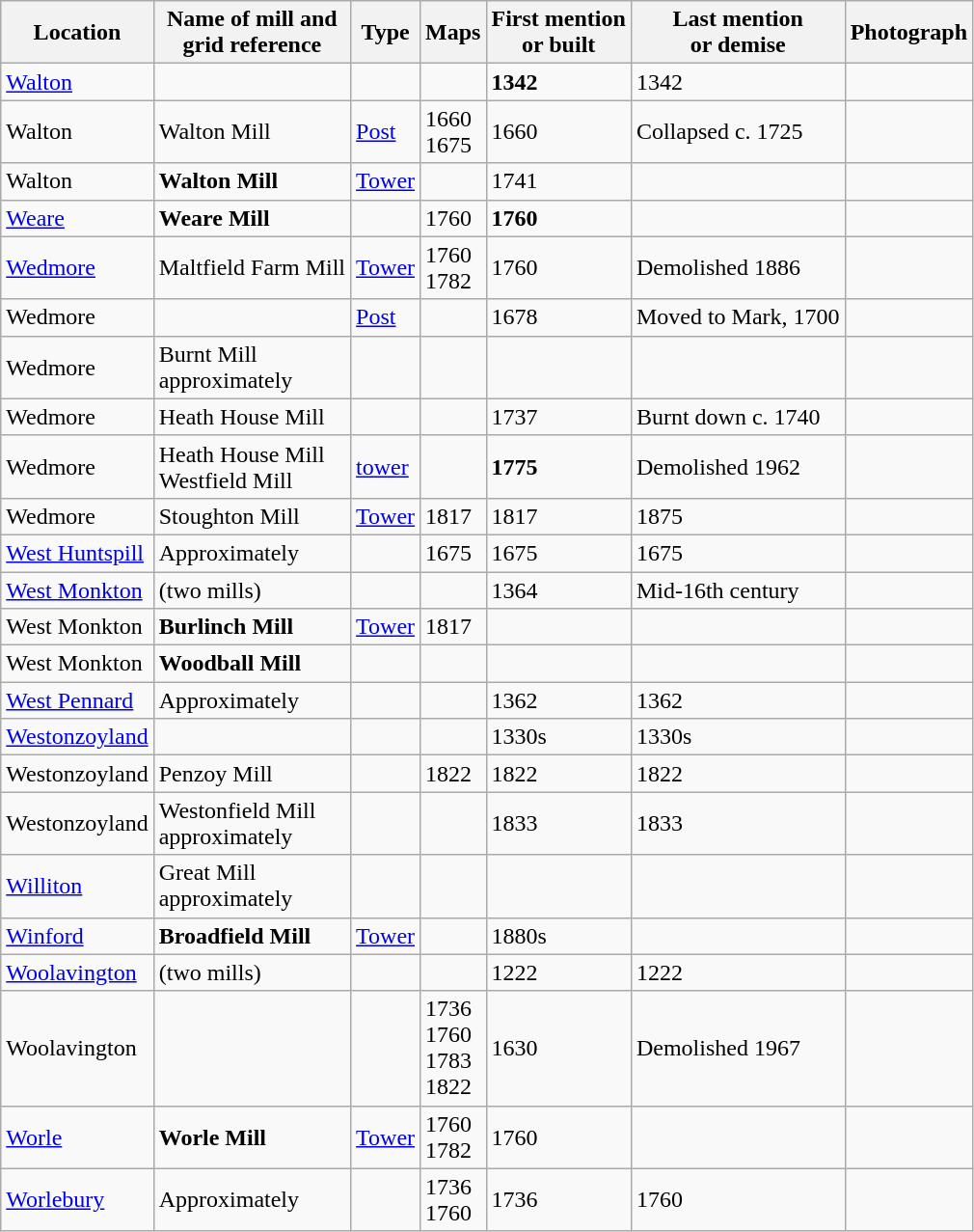<table class="wikitable">
<tr>
<th>Location</th>
<th>Name of mill and<br>grid reference</th>
<th>Type</th>
<th>Maps</th>
<th>First mention<br>or built</th>
<th>Last mention<br> or demise</th>
<th>Photograph</th>
</tr>
<tr>
<td><a href='#'>Walton</a></td>
<td></td>
<td></td>
<td></td>
<td><strong>1342</strong></td>
<td>1342</td>
<td></td>
</tr>
<tr>
<td>Walton</td>
<td>Walton Mill<br></td>
<td><a href='#'>Post</a></td>
<td>1660<br>1675</td>
<td>1660</td>
<td>Collapsed c. 1725</td>
<td></td>
</tr>
<tr>
<td>Walton</td>
<td><strong>Walton Mill</strong><br></td>
<td><a href='#'>Tower</a></td>
<td></td>
<td>1741</td>
<td></td>
<td></td>
</tr>
<tr>
<td><a href='#'>Weare</a></td>
<td><strong>Weare Mill</strong><br></td>
<td></td>
<td>1760</td>
<td><strong>1760</strong></td>
<td></td>
<td></td>
</tr>
<tr>
<td><a href='#'>Wedmore</a></td>
<td>Maltfield Farm Mill<br></td>
<td><a href='#'>Tower</a></td>
<td>1760<br>1782</td>
<td>1760</td>
<td>Demolished 1886</td>
<td></td>
</tr>
<tr>
<td>Wedmore</td>
<td></td>
<td><a href='#'>Post</a></td>
<td></td>
<td>1678</td>
<td>Moved to Mark, 1700</td>
<td></td>
</tr>
<tr>
<td>Wedmore</td>
<td>Burnt Mill<br>approximately<br></td>
<td></td>
<td></td>
<td></td>
<td></td>
<td></td>
</tr>
<tr>
<td>Wedmore</td>
<td>Heath House Mill<br></td>
<td></td>
<td></td>
<td>1737</td>
<td>Burnt down c. 1740</td>
<td></td>
</tr>
<tr>
<td>Wedmore</td>
<td>Heath House Mill<br>Westfield Mill<br></td>
<td><a href='#'>tower</a></td>
<td></td>
<td><strong>1775</strong></td>
<td>Demolished 1962</td>
<td></td>
</tr>
<tr>
<td>Wedmore</td>
<td>Stoughton Mill<br></td>
<td><a href='#'>Tower</a></td>
<td>1817</td>
<td>1817</td>
<td>1875</td>
<td></td>
</tr>
<tr>
<td><a href='#'>West Huntspill</a></td>
<td>Approximately<br></td>
<td></td>
<td>1675</td>
<td>1675</td>
<td>1675</td>
<td></td>
</tr>
<tr>
<td><a href='#'>West Monkton</a></td>
<td>(two mills)</td>
<td></td>
<td></td>
<td>1364</td>
<td>Mid-16th century</td>
<td></td>
</tr>
<tr>
<td>West Monkton</td>
<td><strong>Burlinch Mill</strong><br></td>
<td><a href='#'>Tower</a></td>
<td>1817</td>
<td></td>
<td></td>
<td></td>
</tr>
<tr>
<td>West Monkton</td>
<td><strong>Woodball Mill</strong><br></td>
<td></td>
<td></td>
<td></td>
<td></td>
<td></td>
</tr>
<tr>
<td><a href='#'>West Pennard</a></td>
<td>Approximately<br></td>
<td></td>
<td></td>
<td>1362</td>
<td>1362</td>
<td></td>
</tr>
<tr>
<td><a href='#'>Westonzoyland</a></td>
<td></td>
<td></td>
<td></td>
<td>1330s</td>
<td>1330s</td>
<td></td>
</tr>
<tr>
<td>Westonzoyland</td>
<td>Penzoy Mill<br></td>
<td></td>
<td>1822</td>
<td>1822</td>
<td>1822</td>
<td></td>
</tr>
<tr>
<td>Westonzoyland</td>
<td>Westonfield Mill<br>approximately<br></td>
<td></td>
<td></td>
<td>1833</td>
<td>1833</td>
<td></td>
</tr>
<tr>
<td><a href='#'>Williton</a></td>
<td>Great Mill<br>approximately<br></td>
<td></td>
<td></td>
<td></td>
<td></td>
<td></td>
</tr>
<tr>
<td><a href='#'>Winford</a></td>
<td><strong>Broadfield Mill</strong><br></td>
<td><a href='#'>Tower</a></td>
<td></td>
<td>1880s</td>
<td></td>
<td></td>
</tr>
<tr>
<td><a href='#'>Woolavington</a></td>
<td>(two mills)</td>
<td></td>
<td></td>
<td>1222</td>
<td>1222</td>
<td></td>
</tr>
<tr>
<td>Woolavington</td>
<td></td>
<td></td>
<td>1736<br>1760<br>1783<br>1822</td>
<td>1630</td>
<td>Demolished 1967</td>
<td></td>
</tr>
<tr>
<td><a href='#'>Worle</a></td>
<td><strong>Worle Mill</strong><br></td>
<td><a href='#'>Tower</a></td>
<td>1760<br>1782</td>
<td>1760</td>
<td></td>
<td></td>
</tr>
<tr>
<td><a href='#'>Worlebury</a></td>
<td>Approximately<br></td>
<td></td>
<td>1736<br>1760</td>
<td>1736</td>
<td>1760</td>
<td></td>
</tr>
</table>
